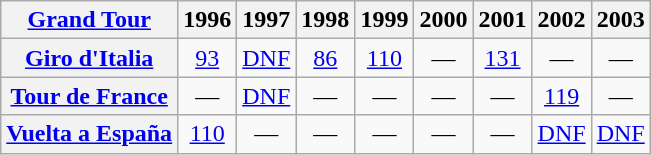<table class="wikitable plainrowheaders">
<tr>
<th scope="col"><a href='#'>Grand Tour</a></th>
<th scope="col">1996</th>
<th scope="col">1997</th>
<th scope="col">1998</th>
<th scope="col">1999</th>
<th scope="col">2000</th>
<th scope="col">2001</th>
<th scope="col">2002</th>
<th scope="col">2003</th>
</tr>
<tr style="text-align:center;">
<th scope="row"> <a href='#'>Giro d'Italia</a></th>
<td style="text-align:center;"><a href='#'>93</a></td>
<td style="text-align:center;"><a href='#'>DNF</a></td>
<td style="text-align:center;"><a href='#'>86</a></td>
<td style="text-align:center;"><a href='#'>110</a></td>
<td>—</td>
<td style="text-align:center;"><a href='#'>131</a></td>
<td>—</td>
<td>—</td>
</tr>
<tr style="text-align:center;">
<th scope="row"> <a href='#'>Tour de France</a></th>
<td>—</td>
<td style="text-align:center;"><a href='#'>DNF</a></td>
<td>—</td>
<td>—</td>
<td>—</td>
<td>—</td>
<td style="text-align:center;"><a href='#'>119</a></td>
<td>—</td>
</tr>
<tr style="text-align:center;">
<th scope="row"> <a href='#'>Vuelta a España</a></th>
<td style="text-align:center;"><a href='#'>110</a></td>
<td>—</td>
<td>—</td>
<td>—</td>
<td>—</td>
<td>—</td>
<td style="text-align:center;"><a href='#'>DNF</a></td>
<td style="text-align:center;"><a href='#'>DNF</a></td>
</tr>
</table>
